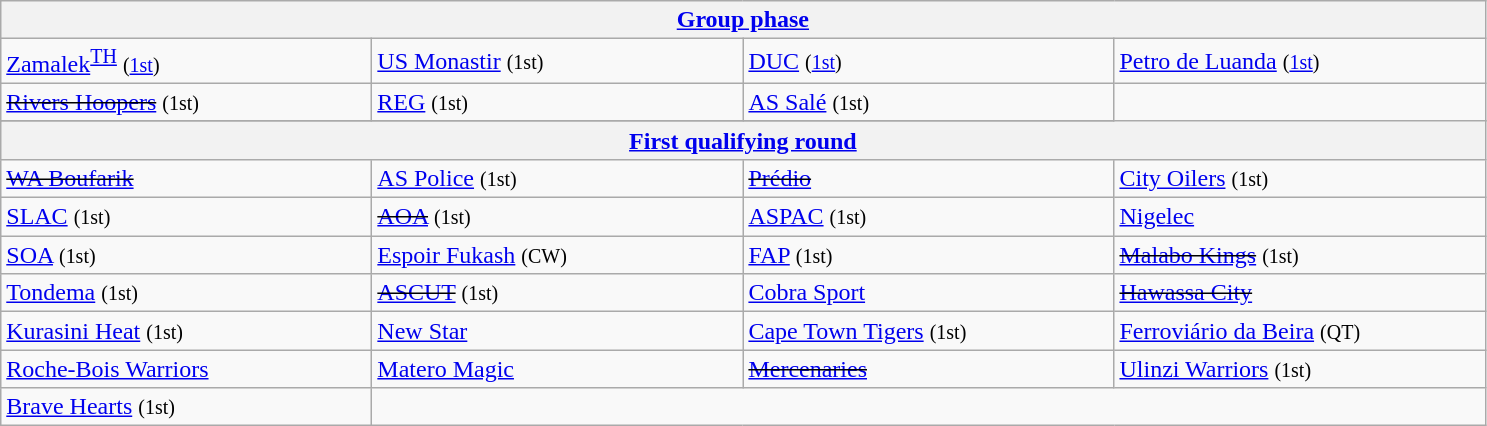<table class="wikitable" style="white-space: nowrap;">
<tr>
<th colspan=4><a href='#'>Group phase</a></th>
</tr>
<tr>
<td> <a href='#'>Zamalek</a><sup><a href='#'>TH</a></sup> <small>(<a href='#'>1st</a>)</small></td>
<td> <a href='#'>US Monastir</a> <small>(1st)</small></td>
<td> <a href='#'>DUC</a> <small>(<a href='#'>1st</a>)</small></td>
<td> <a href='#'>Petro de Luanda</a> <small>(<a href='#'>1st</a>)</small></td>
</tr>
<tr>
<td> <s><a href='#'>Rivers Hoopers</a></s> <small>(1st)</small></td>
<td> <a href='#'>REG</a> <small>(1st)</small></td>
<td> <a href='#'>AS Salé</a> <small>(1st)</small></td>
</tr>
<tr>
</tr>
<tr>
<th colspan=4><a href='#'>First qualifying round</a></th>
</tr>
<tr>
<td width=240> <s><a href='#'>WA Boufarik</a></s></td>
<td width=240> <a href='#'>AS Police</a> <small>(1st)</small></td>
<td width=240> <s><a href='#'>Prédio</a></s></td>
<td width=240> <a href='#'>City Oilers</a> <small>(1st)</small></td>
</tr>
<tr>
<td> <a href='#'>SLAC</a> <small>(1st)</small></td>
<td> <s><a href='#'>AOA</a></s> <small>(1st)</small></td>
<td> <a href='#'>ASPAC</a> <small>(1st)</small></td>
<td> <a href='#'>Nigelec</a></td>
</tr>
<tr>
<td> <a href='#'>SOA</a> <small>(1st)</small></td>
<td> <a href='#'>Espoir Fukash</a> <small>(CW)</small></td>
<td> <a href='#'>FAP</a> <small>(1st)</small></td>
<td> <s><a href='#'>Malabo Kings</a></s> <small>(1st)</small></td>
</tr>
<tr>
<td> <a href='#'>Tondema</a> <small>(1st)</small></td>
<td> <s><a href='#'>ASCUT</a></s> <small>(1st)</small></td>
<td> <a href='#'>Cobra Sport</a></td>
<td> <s><a href='#'>Hawassa City</a></s></td>
</tr>
<tr>
<td> <a href='#'>Kurasini Heat</a> <small>(1st)</small></td>
<td> <a href='#'>New Star</a></td>
<td> <a href='#'>Cape Town Tigers</a> <small>(1st)</small></td>
<td> <a href='#'>Ferroviário da Beira</a> <small>(QT)</small></td>
</tr>
<tr>
<td> <a href='#'>Roche-Bois Warriors</a></td>
<td> <a href='#'>Matero Magic</a></td>
<td> <s><a href='#'>Mercenaries</a></s></td>
<td> <a href='#'>Ulinzi Warriors</a> <small>(1st)</small></td>
</tr>
<tr>
<td> <a href='#'>Brave Hearts</a> <small>(1st)</small></td>
</tr>
</table>
